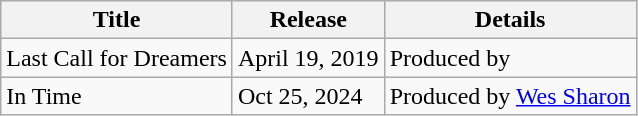<table class="wikitable">
<tr>
<th>Title</th>
<th>Release</th>
<th>Details</th>
</tr>
<tr>
<td>Last Call for Dreamers</td>
<td>April 19, 2019</td>
<td>Produced by </td>
</tr>
<tr>
<td>In Time</td>
<td>Oct 25, 2024</td>
<td>Produced by <a href='#'>Wes Sharon</a></td>
</tr>
</table>
